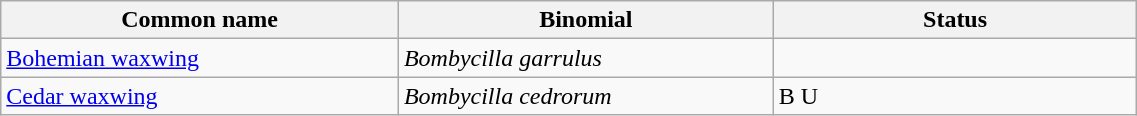<table width=60% class="wikitable">
<tr>
<th width=35%>Common name</th>
<th width=33%>Binomial</th>
<th width=32%>Status</th>
</tr>
<tr>
<td><a href='#'>Bohemian waxwing</a></td>
<td><em>Bombycilla garrulus</em></td>
<td></td>
</tr>
<tr>
<td><a href='#'>Cedar waxwing</a></td>
<td><em>Bombycilla cedrorum</em></td>
<td>B U</td>
</tr>
</table>
